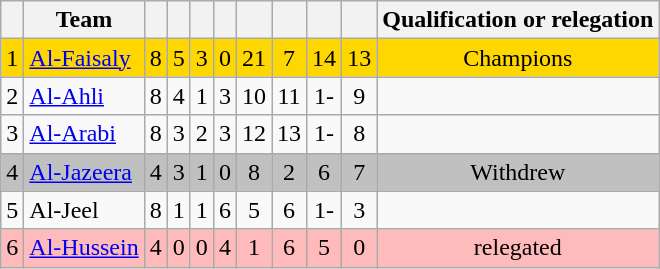<table class="wikitable" style="text-align:center;">
<tr>
<th></th>
<th>Team</th>
<th></th>
<th></th>
<th></th>
<th></th>
<th></th>
<th></th>
<th></th>
<th></th>
<th>Qualification or relegation</th>
</tr>
<tr bgcolor=gold>
<td>1</td>
<td style="text-align:left;"><a href='#'>Al-Faisaly</a></td>
<td>8</td>
<td>5</td>
<td>3</td>
<td>0</td>
<td>21</td>
<td>7</td>
<td>14</td>
<td>13</td>
<td>Champions</td>
</tr>
<tr>
<td>2</td>
<td style="text-align:left;"><a href='#'>Al-Ahli</a></td>
<td>8</td>
<td>4</td>
<td>1</td>
<td>3</td>
<td>10</td>
<td>11</td>
<td>1-</td>
<td>9</td>
<td></td>
</tr>
<tr>
<td>3</td>
<td style="text-align:left;"><a href='#'>Al-Arabi</a></td>
<td>8</td>
<td>3</td>
<td>2</td>
<td>3</td>
<td>12</td>
<td>13</td>
<td>1-</td>
<td>8</td>
<td></td>
</tr>
<tr bgcolor= silver>
<td>4</td>
<td style="text-align:left;"><a href='#'>Al-Jazeera</a></td>
<td>4</td>
<td>3</td>
<td>1</td>
<td>0</td>
<td>8</td>
<td>2</td>
<td>6</td>
<td>7</td>
<td>Withdrew</td>
</tr>
<tr>
<td>5</td>
<td style="text-align:left;">Al-Jeel</td>
<td>8</td>
<td>1</td>
<td>1</td>
<td>6</td>
<td>5</td>
<td>6</td>
<td>1-</td>
<td>3</td>
<td></td>
</tr>
<tr bgcolor="FFBBBB">
<td>6</td>
<td style="text-align:left;"><a href='#'>Al-Hussein</a></td>
<td>4</td>
<td>0</td>
<td>0</td>
<td>4</td>
<td>1</td>
<td>6</td>
<td>5</td>
<td>0</td>
<td>relegated</td>
</tr>
</table>
